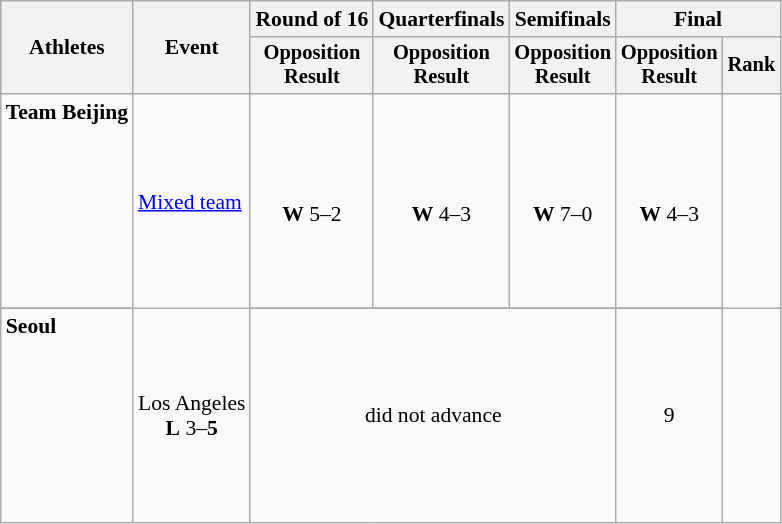<table class="wikitable" style="font-size:90%">
<tr>
<th rowspan=2>Athletes</th>
<th rowspan=2>Event</th>
<th>Round of 16</th>
<th>Quarterfinals</th>
<th>Semifinals</th>
<th colspan=2>Final</th>
</tr>
<tr style="font-size:95%">
<th>Opposition<br>Result</th>
<th>Opposition<br>Result</th>
<th>Opposition<br>Result</th>
<th>Opposition<br>Result</th>
<th>Rank</th>
</tr>
<tr align=center>
<td align=left><strong>Team Beijing</strong><br><br><br><br><br><br><br><br></td>
<td rowspan=2 align=left><a href='#'>Mixed team</a></td>
<td><br><strong>W</strong> 5–2</td>
<td><br><strong>W</strong> 4–3</td>
<td><br><strong>W</strong> 7–0</td>
<td><br><strong>W</strong> 4–3</td>
<td></td>
</tr>
<tr align=center>
</tr>
<tr align=center>
<td align=left><strong>Seoul</strong><br><br> <br><br><br><br><br><br></td>
<td>Los Angeles <br> <strong>L</strong> 3–<strong>5</strong></td>
<td colspan="3">did not advance</td>
<td>9</td>
</tr>
</table>
